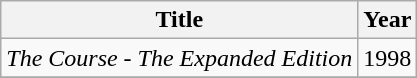<table class="wikitable">
<tr>
<th>Title</th>
<th>Year</th>
</tr>
<tr>
<td><em>The Course - The Expanded Edition</em></td>
<td>1998</td>
</tr>
<tr>
</tr>
</table>
